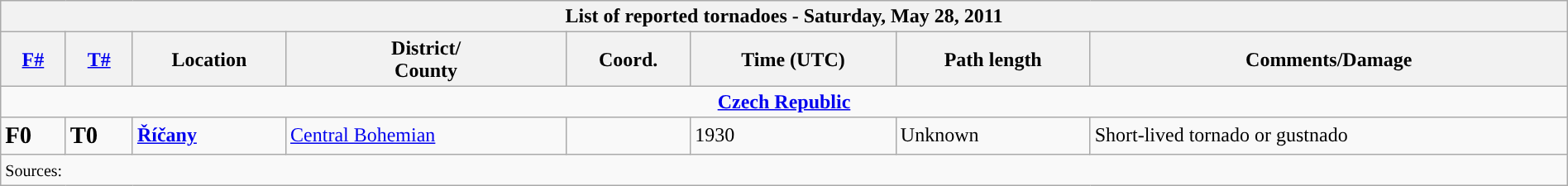<table class="wikitable collapsible" width="100%">
<tr>
<th colspan="8">List of reported tornadoes - Saturday, May 28, 2011</th>
</tr>
<tr>
<th><a href='#'>F#</a></th>
<th><a href='#'>T#</a></th>
<th>Location</th>
<th>District/<br>County</th>
<th>Coord.</th>
<th>Time (UTC)</th>
<th>Path length</th>
<th>Comments/Damage</th>
</tr>
<tr>
<td colspan="8" align=center><strong><a href='#'>Czech Republic</a></strong></td>
</tr>
<tr>
<td><big><strong>F0</strong></big></td>
<td><big><strong>T0</strong></big></td>
<td><strong><a href='#'>Říčany</a></strong></td>
<td><a href='#'>Central Bohemian</a></td>
<td></td>
<td>1930</td>
<td>Unknown</td>
<td>Short-lived tornado or gustnado</td>
</tr>
<tr>
<td colspan="8"><small>Sources:  </small></td>
</tr>
</table>
